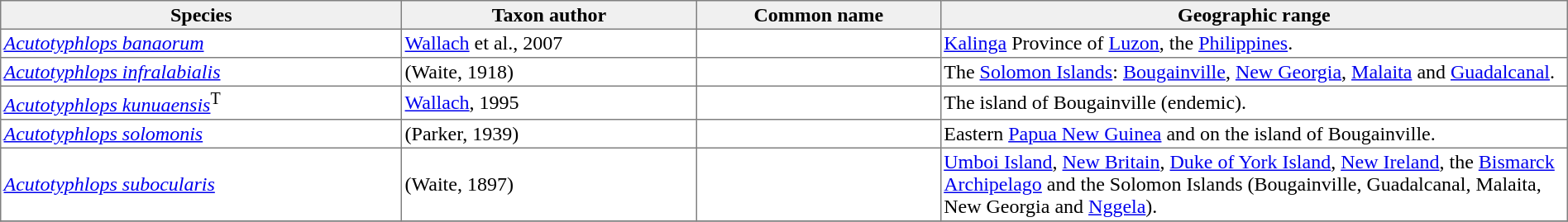<table cellspacing=0 cellpadding=2 border=1 style="border-collapse: collapse;">
<tr>
<th bgcolor="#f0f0f0">Species</th>
<th bgcolor="#f0f0f0">Taxon author</th>
<th bgcolor="#f0f0f0">Common name</th>
<th bgcolor="#f0f0f0">Geographic range</th>
</tr>
<tr>
<td><em><a href='#'>Acutotyphlops banaorum</a></em></td>
<td><a href='#'>Wallach</a> et al., 2007</td>
<td></td>
<td style="width:40%"><a href='#'>Kalinga</a> Province of <a href='#'>Luzon</a>, the <a href='#'>Philippines</a>.</td>
</tr>
<tr>
<td><em><a href='#'>Acutotyphlops infralabialis</a></em></td>
<td>(Waite, 1918)</td>
<td></td>
<td style="width:40%">The <a href='#'>Solomon Islands</a>: <a href='#'>Bougainville</a>, <a href='#'>New Georgia</a>, <a href='#'>Malaita</a> and <a href='#'>Guadalcanal</a>.</td>
</tr>
<tr>
<td><em><a href='#'>Acutotyphlops kunuaensis</a></em><span><sup>T</sup></span></td>
<td><a href='#'>Wallach</a>, 1995</td>
<td></td>
<td>The island of Bougainville (endemic).</td>
</tr>
<tr>
<td><em><a href='#'>Acutotyphlops solomonis</a></em></td>
<td>(Parker, 1939)</td>
<td></td>
<td>Eastern <a href='#'>Papua New Guinea</a> and on the island of Bougainville.</td>
</tr>
<tr>
<td><em><a href='#'>Acutotyphlops subocularis</a></em></td>
<td>(Waite, 1897)</td>
<td></td>
<td><a href='#'>Umboi Island</a>, <a href='#'>New Britain</a>, <a href='#'>Duke of York Island</a>, <a href='#'>New Ireland</a>, the <a href='#'>Bismarck Archipelago</a> and the Solomon Islands (Bougainville, Guadalcanal, Malaita, New Georgia and <a href='#'>Nggela</a>).</td>
</tr>
<tr>
</tr>
</table>
